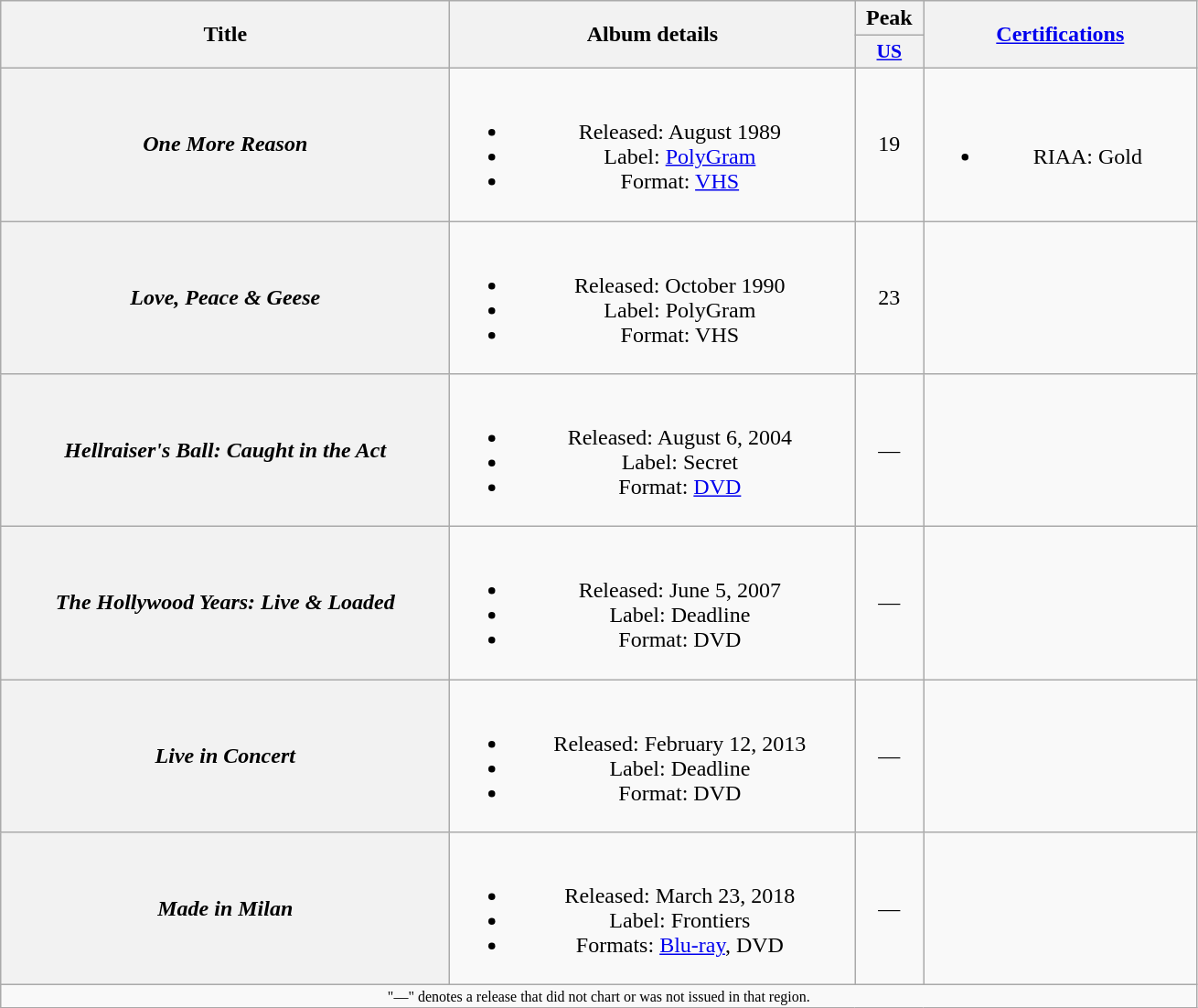<table class="wikitable plainrowheaders" style="text-align:center;">
<tr>
<th scope="col" rowspan="2" style="width:20em;">Title</th>
<th scope="col" rowspan="2" style="width:18em;">Album details</th>
<th scope="col" colspan="1">Peak</th>
<th scope="col" rowspan="2" style="width:12em;"><a href='#'>Certifications</a></th>
</tr>
<tr>
<th scope="col" style="width:3em;font-size:90%;"><a href='#'>US</a><br></th>
</tr>
<tr>
<th scope="row"><em>One More Reason</em></th>
<td><br><ul><li>Released: August 1989</li><li>Label: <a href='#'>PolyGram</a></li><li>Format: <a href='#'>VHS</a></li></ul></td>
<td>19</td>
<td><br><ul><li>RIAA: Gold</li></ul></td>
</tr>
<tr>
<th scope="row"><em>Love, Peace & Geese</em></th>
<td><br><ul><li>Released: October 1990</li><li>Label: PolyGram</li><li>Format: VHS</li></ul></td>
<td>23</td>
<td></td>
</tr>
<tr>
<th scope="row"><em>Hellraiser's Ball: Caught in the Act</em></th>
<td><br><ul><li>Released: August 6, 2004</li><li>Label: Secret</li><li>Format: <a href='#'>DVD</a></li></ul></td>
<td>—</td>
<td></td>
</tr>
<tr>
<th scope="row"><em>The Hollywood Years: Live & Loaded</em></th>
<td><br><ul><li>Released: June 5, 2007</li><li>Label: Deadline</li><li>Format: DVD</li></ul></td>
<td>—</td>
<td></td>
</tr>
<tr>
<th scope="row"><em>Live in Concert</em></th>
<td><br><ul><li>Released: February 12, 2013</li><li>Label: Deadline</li><li>Format: DVD</li></ul></td>
<td>—</td>
<td></td>
</tr>
<tr>
<th scope="row"><em>Made in Milan</em></th>
<td><br><ul><li>Released: March 23, 2018</li><li>Label: Frontiers</li><li>Formats: <a href='#'>Blu-ray</a>, DVD</li></ul></td>
<td>—</td>
<td></td>
</tr>
<tr>
<td align="center" colspan="4" style="font-size: 8pt">"—" denotes a release that did not chart or was not issued in that region.</td>
</tr>
</table>
